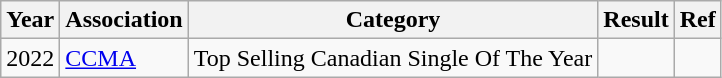<table class="wikitable">
<tr>
<th>Year</th>
<th>Association</th>
<th>Category</th>
<th>Result</th>
<th>Ref</th>
</tr>
<tr>
<td>2022</td>
<td><a href='#'>CCMA</a></td>
<td>Top Selling Canadian Single Of The Year</td>
<td></td>
<td></td>
</tr>
</table>
